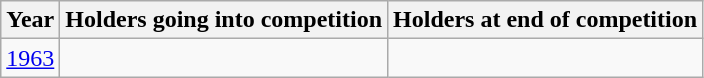<table class="wikitable">
<tr>
<th>Year</th>
<th>Holders going into competition</th>
<th>Holders at end of competition</th>
</tr>
<tr>
<td><a href='#'>1963</a></td>
<td></td>
<td></td>
</tr>
</table>
